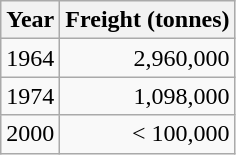<table class="wikitable sortable" style="text-align:right">
<tr>
<th scope="col">Year</th>
<th scope="col">Freight (tonnes)</th>
</tr>
<tr>
<td>1964</td>
<td>2,960,000</td>
</tr>
<tr>
<td>1974</td>
<td>1,098,000</td>
</tr>
<tr>
<td>2000</td>
<td>< 100,000</td>
</tr>
</table>
